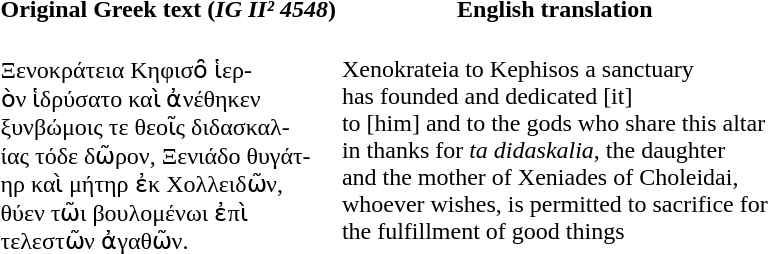<table>
<tr>
<th>Original Greek text (<em>IG II² 4548</em>)</th>
<th>English translation</th>
</tr>
<tr style="vertical-align:top; white-space:nowrap;">
<td><br>Ξενοκράτεια Κηφισο̑ ἱερ-<br>ὸν ἱδρύσατο καὶ ἀνέθηκεν<br>ξυνβώμοις τε θεοῖς διδασκαλ-<br>ίας τόδε δῶρον, Ξενιάδο θυγάτ-<br>ηρ καὶ μήτηρ ἐκ Χολλειδῶν,<br>θύεν τῶι βουλομένωι ἐπὶ<br>τελεστῶν ἀγαθῶν.</td>
<td><br>Xenokrateia to Kephisos a sanctuary<br>has founded and dedicated [it]<br>to [him] and to the gods who share this altar<br>in thanks for <em>ta didaskalia</em>, the daughter<br>and the mother of Xeniades of Choleidai,<br>whoever wishes, is permitted to sacrifice for<br>the fulfillment of good things</td>
</tr>
</table>
